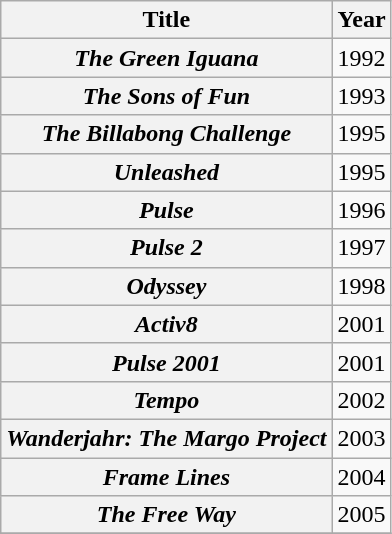<table class="wikitable plainrowheaders sortable">
<tr>
<th scope="col">Title</th>
<th scope="col">Year</th>
</tr>
<tr>
<th scope="row"><em>The Green Iguana</em></th>
<td>1992</td>
</tr>
<tr>
<th scope="row"><em>The Sons of Fun</em></th>
<td>1993</td>
</tr>
<tr>
<th scope="row"><em>The Billabong Challenge</em></th>
<td>1995</td>
</tr>
<tr>
<th scope="row"><em>Unleashed</em></th>
<td>1995</td>
</tr>
<tr>
<th scope="row"><em>Pulse</em></th>
<td>1996</td>
</tr>
<tr>
<th scope="row"><em>Pulse 2</em></th>
<td>1997</td>
</tr>
<tr>
<th scope="row"><em>Odyssey</em></th>
<td>1998</td>
</tr>
<tr>
<th scope="row"><em>Activ8</em></th>
<td>2001</td>
</tr>
<tr>
<th scope="row"><em>Pulse 2001</em></th>
<td>2001</td>
</tr>
<tr>
<th scope="row"><em>Tempo</em></th>
<td>2002</td>
</tr>
<tr>
<th scope="row"><em>Wanderjahr: The Margo Project</em></th>
<td>2003</td>
</tr>
<tr>
<th scope="row"><em>Frame Lines</em></th>
<td>2004</td>
</tr>
<tr>
<th scope="row"><em>The Free Way</em></th>
<td>2005</td>
</tr>
<tr>
</tr>
</table>
